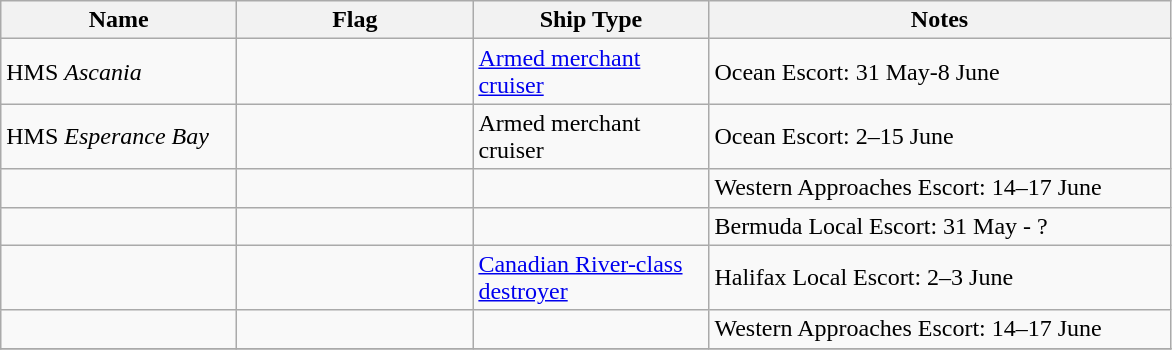<table class="wikitable sortable">
<tr>
<th scope="col" width="150px">Name</th>
<th scope="col" width="150px">Flag</th>
<th scope="col" width="150px">Ship Type</th>
<th scope="col" width="300px">Notes</th>
</tr>
<tr>
<td align="left">HMS <em>Ascania</em></td>
<td align="left"></td>
<td align="left"><a href='#'>Armed merchant cruiser</a></td>
<td align="left">Ocean Escort: 31 May-8 June</td>
</tr>
<tr>
<td align="left">HMS <em>Esperance Bay</em></td>
<td align="left"></td>
<td align="left">Armed merchant cruiser</td>
<td align="left">Ocean Escort: 2–15 June</td>
</tr>
<tr>
<td align="left"></td>
<td align="left"></td>
<td align="left"></td>
<td align="left">Western Approaches Escort: 14–17 June</td>
</tr>
<tr>
<td align="left"></td>
<td align="left"></td>
<td align="left"></td>
<td align="left">Bermuda Local Escort: 31 May - ?</td>
</tr>
<tr>
<td align="left"></td>
<td align="left"></td>
<td align="left"><a href='#'>Canadian River-class destroyer</a></td>
<td align="left">Halifax Local Escort: 2–3 June</td>
</tr>
<tr>
<td align="left"></td>
<td align="left"></td>
<td align="left"></td>
<td align="left">Western Approaches Escort: 14–17 June</td>
</tr>
<tr>
</tr>
</table>
